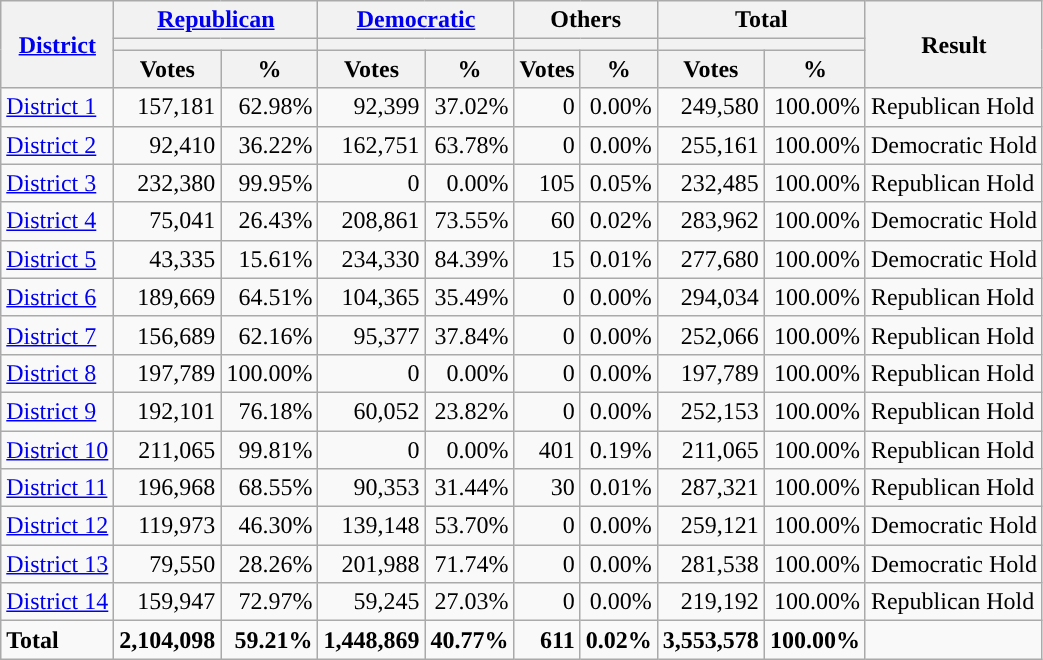<table class="wikitable plainrowheaders sortable" style="font-size:100%; text-align:right;">
<tr>
<th scope=col rowspan=3><a href='#'>District</a></th>
<th scope=col colspan=2><a href='#'>Republican</a></th>
<th scope=col colspan=2><a href='#'>Democratic</a></th>
<th scope=col colspan=2>Others</th>
<th scope=col colspan=2>Total</th>
<th scope=col rowspan=3>Result</th>
</tr>
<tr>
<th scope=col colspan=2 style="background:"></th>
<th scope=col colspan=2 style="background:"></th>
<th scope=col colspan=2></th>
<th scope=col colspan=2></th>
</tr>
<tr>
<th scope=col data-sort-type="number">Votes</th>
<th scope=col data-sort-type="number">%</th>
<th scope=col data-sort-type="number">Votes</th>
<th scope=col data-sort-type="number">%</th>
<th scope=col data-sort-type="number">Votes</th>
<th scope=col data-sort-type="number">%</th>
<th scope=col data-sort-type="number">Votes</th>
<th scope=col data-sort-type="number">%</th>
</tr>
<tr>
<td align=left><a href='#'>District 1</a></td>
<td>157,181</td>
<td>62.98%</td>
<td>92,399</td>
<td>37.02%</td>
<td>0</td>
<td>0.00%</td>
<td>249,580</td>
<td>100.00%</td>
<td align=left>Republican Hold</td>
</tr>
<tr>
<td align=left><a href='#'>District 2</a></td>
<td>92,410</td>
<td>36.22%</td>
<td>162,751</td>
<td>63.78%</td>
<td>0</td>
<td>0.00%</td>
<td>255,161</td>
<td>100.00%</td>
<td align=left>Democratic Hold</td>
</tr>
<tr>
<td align=left><a href='#'>District 3</a></td>
<td>232,380</td>
<td>99.95%</td>
<td>0</td>
<td>0.00%</td>
<td>105</td>
<td>0.05%</td>
<td>232,485</td>
<td>100.00%</td>
<td align=left>Republican Hold</td>
</tr>
<tr>
<td align=left><a href='#'>District 4</a></td>
<td>75,041</td>
<td>26.43%</td>
<td>208,861</td>
<td>73.55%</td>
<td>60</td>
<td>0.02%</td>
<td>283,962</td>
<td>100.00%</td>
<td align=left>Democratic Hold</td>
</tr>
<tr>
<td align=left><a href='#'>District 5</a></td>
<td>43,335</td>
<td>15.61%</td>
<td>234,330</td>
<td>84.39%</td>
<td>15</td>
<td>0.01%</td>
<td>277,680</td>
<td>100.00%</td>
<td align=left>Democratic Hold</td>
</tr>
<tr>
<td align=left><a href='#'>District 6</a></td>
<td>189,669</td>
<td>64.51%</td>
<td>104,365</td>
<td>35.49%</td>
<td>0</td>
<td>0.00%</td>
<td>294,034</td>
<td>100.00%</td>
<td align=left>Republican Hold</td>
</tr>
<tr>
<td align=left><a href='#'>District 7</a></td>
<td>156,689</td>
<td>62.16%</td>
<td>95,377</td>
<td>37.84%</td>
<td>0</td>
<td>0.00%</td>
<td>252,066</td>
<td>100.00%</td>
<td align=left>Republican Hold</td>
</tr>
<tr>
<td align=left><a href='#'>District 8</a></td>
<td>197,789</td>
<td>100.00%</td>
<td>0</td>
<td>0.00%</td>
<td>0</td>
<td>0.00%</td>
<td>197,789</td>
<td>100.00%</td>
<td align=left>Republican Hold</td>
</tr>
<tr>
<td align=left><a href='#'>District 9</a></td>
<td>192,101</td>
<td>76.18%</td>
<td>60,052</td>
<td>23.82%</td>
<td>0</td>
<td>0.00%</td>
<td>252,153</td>
<td>100.00%</td>
<td align=left>Republican Hold</td>
</tr>
<tr>
<td align=left><a href='#'>District 10</a></td>
<td>211,065</td>
<td>99.81%</td>
<td>0</td>
<td>0.00%</td>
<td>401</td>
<td>0.19%</td>
<td>211,065</td>
<td>100.00%</td>
<td align=left>Republican Hold</td>
</tr>
<tr>
<td align=left><a href='#'>District 11</a></td>
<td>196,968</td>
<td>68.55%</td>
<td>90,353</td>
<td>31.44%</td>
<td>30</td>
<td>0.01%</td>
<td>287,321</td>
<td>100.00%</td>
<td align=left>Republican Hold</td>
</tr>
<tr>
<td align=left><a href='#'>District 12</a></td>
<td>119,973</td>
<td>46.30%</td>
<td>139,148</td>
<td>53.70%</td>
<td>0</td>
<td>0.00%</td>
<td>259,121</td>
<td>100.00%</td>
<td align=left>Democratic Hold</td>
</tr>
<tr>
<td align=left><a href='#'>District 13</a></td>
<td>79,550</td>
<td>28.26%</td>
<td>201,988</td>
<td>71.74%</td>
<td>0</td>
<td>0.00%</td>
<td>281,538</td>
<td>100.00%</td>
<td align=left>Democratic Hold</td>
</tr>
<tr>
<td align=left><a href='#'>District 14</a></td>
<td>159,947</td>
<td>72.97%</td>
<td>59,245</td>
<td>27.03%</td>
<td>0</td>
<td>0.00%</td>
<td>219,192</td>
<td>100.00%</td>
<td align=left>Republican Hold</td>
</tr>
<tr class="sortbottom" style="font-weight:bold">
<td align=left>Total</td>
<td>2,104,098</td>
<td>59.21%</td>
<td>1,448,869</td>
<td>40.77%</td>
<td>611</td>
<td>0.02%</td>
<td>3,553,578</td>
<td>100.00%</td>
<td></td>
</tr>
</table>
